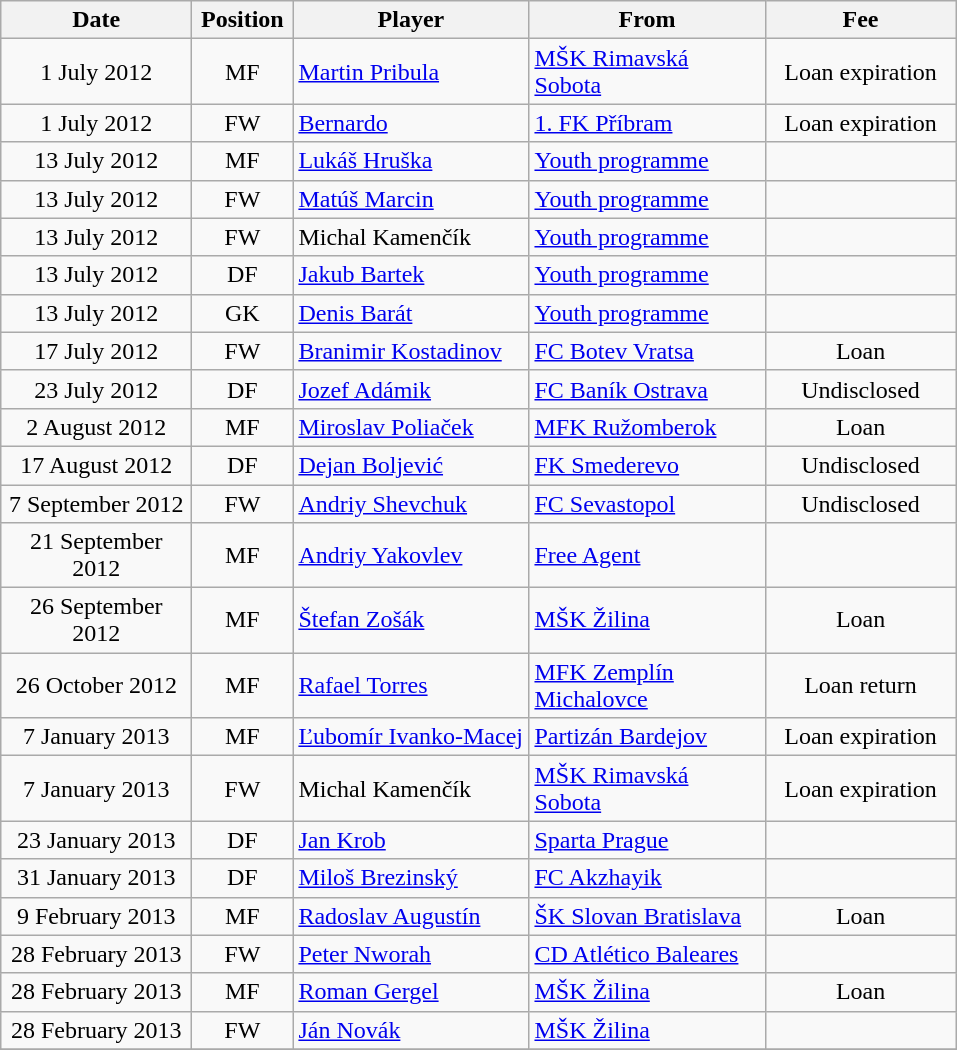<table class="wikitable" style="text-align: center;">
<tr>
<th width=120>Date</th>
<th width=60>Position</th>
<th width=150>Player</th>
<th width=150>From</th>
<th width=120>Fee</th>
</tr>
<tr>
<td>1 July 2012</td>
<td>MF</td>
<td style="text-align:left;"> <a href='#'>Martin Pribula</a></td>
<td style="text-align:left;"> <a href='#'>MŠK Rimavská Sobota</a></td>
<td>Loan expiration</td>
</tr>
<tr>
<td>1 July 2012</td>
<td>FW</td>
<td style="text-align:left;"> <a href='#'>Bernardo</a></td>
<td style="text-align:left;"> <a href='#'>1. FK Příbram</a></td>
<td>Loan expiration</td>
</tr>
<tr>
<td>13 July 2012</td>
<td>MF</td>
<td style="text-align:left;"> <a href='#'>Lukáš Hruška</a></td>
<td style="text-align:left;"><a href='#'>Youth programme</a></td>
<td></td>
</tr>
<tr>
<td>13 July 2012</td>
<td>FW</td>
<td style="text-align:left;"> <a href='#'>Matúš Marcin</a></td>
<td style="text-align:left;"><a href='#'>Youth programme</a></td>
<td></td>
</tr>
<tr>
<td>13 July 2012</td>
<td>FW</td>
<td style="text-align:left;"> Michal Kamenčík</td>
<td style="text-align:left;"><a href='#'>Youth programme</a></td>
<td></td>
</tr>
<tr>
<td>13 July 2012</td>
<td>DF</td>
<td style="text-align:left;"> <a href='#'>Jakub Bartek</a></td>
<td style="text-align:left;"><a href='#'>Youth programme</a></td>
<td></td>
</tr>
<tr>
<td>13 July 2012</td>
<td>GK</td>
<td style="text-align:left;"> <a href='#'>Denis Barát</a></td>
<td style="text-align:left;"><a href='#'>Youth programme</a></td>
<td></td>
</tr>
<tr>
<td>17 July 2012</td>
<td>FW</td>
<td style="text-align:left;"> <a href='#'>Branimir Kostadinov</a></td>
<td style="text-align:left;"> <a href='#'>FC Botev Vratsa</a></td>
<td>Loan</td>
</tr>
<tr>
<td>23 July 2012</td>
<td>DF</td>
<td style="text-align:left;"> <a href='#'>Jozef Adámik</a></td>
<td style="text-align:left;"> <a href='#'>FC Baník Ostrava</a></td>
<td>Undisclosed</td>
</tr>
<tr>
<td>2 August 2012</td>
<td>MF</td>
<td style="text-align:left;"> <a href='#'>Miroslav Poliaček</a></td>
<td style="text-align:left;"> <a href='#'>MFK Ružomberok</a></td>
<td>Loan</td>
</tr>
<tr>
<td>17 August 2012</td>
<td>DF</td>
<td style="text-align:left;"> <a href='#'>Dejan Boljević</a></td>
<td style="text-align:left;"> <a href='#'>FK Smederevo</a></td>
<td>Undisclosed</td>
</tr>
<tr>
<td>7 September 2012</td>
<td>FW</td>
<td style="text-align:left;"> <a href='#'>Andriy Shevchuk</a></td>
<td style="text-align:left;"> <a href='#'>FC Sevastopol</a></td>
<td>Undisclosed</td>
</tr>
<tr>
<td>21 September 2012</td>
<td>MF</td>
<td style="text-align:left;"> <a href='#'>Andriy Yakovlev</a></td>
<td style="text-align:left;"><a href='#'>Free Agent</a></td>
<td></td>
</tr>
<tr>
<td>26 September 2012</td>
<td>MF</td>
<td style="text-align:left;"> <a href='#'>Štefan Zošák</a></td>
<td style="text-align:left;"> <a href='#'>MŠK Žilina</a></td>
<td>Loan</td>
</tr>
<tr>
<td>26 October 2012</td>
<td>MF</td>
<td style="text-align:left;"> <a href='#'>Rafael Torres</a></td>
<td style="text-align:left;"> <a href='#'>MFK Zemplín Michalovce</a></td>
<td>Loan return</td>
</tr>
<tr>
<td>7 January 2013</td>
<td>MF</td>
<td style="text-align:left;"> <a href='#'>Ľubomír Ivanko-Macej</a></td>
<td style="text-align:left;"> <a href='#'>Partizán Bardejov</a></td>
<td>Loan expiration</td>
</tr>
<tr>
<td>7 January 2013</td>
<td>FW</td>
<td style="text-align:left;"> Michal Kamenčík</td>
<td style="text-align:left;"> <a href='#'>MŠK Rimavská Sobota</a></td>
<td>Loan expiration</td>
</tr>
<tr>
<td>23 January 2013</td>
<td>DF</td>
<td style="text-align:left;"> <a href='#'>Jan Krob</a></td>
<td style="text-align:left;"> <a href='#'>Sparta Prague</a></td>
<td></td>
</tr>
<tr>
<td>31 January 2013</td>
<td>DF</td>
<td style="text-align:left;"> <a href='#'>Miloš Brezinský</a></td>
<td style="text-align:left;"> <a href='#'>FC Akzhayik</a></td>
<td></td>
</tr>
<tr>
<td>9 February 2013</td>
<td>MF</td>
<td style="text-align:left;"> <a href='#'>Radoslav Augustín</a></td>
<td style="text-align:left;"> <a href='#'>ŠK Slovan Bratislava</a></td>
<td>Loan</td>
</tr>
<tr>
<td>28 February 2013</td>
<td>FW</td>
<td style="text-align:left;"> <a href='#'>Peter Nworah</a></td>
<td style="text-align:left;"> <a href='#'>CD Atlético Baleares</a></td>
<td></td>
</tr>
<tr>
<td>28 February 2013</td>
<td>MF</td>
<td style="text-align:left;"> <a href='#'>Roman Gergel</a></td>
<td style="text-align:left;"> <a href='#'>MŠK Žilina</a></td>
<td>Loan</td>
</tr>
<tr>
<td>28 February 2013</td>
<td>FW</td>
<td style="text-align:left;"> <a href='#'>Ján Novák</a></td>
<td style="text-align:left;"> <a href='#'>MŠK Žilina</a></td>
<td></td>
</tr>
<tr>
</tr>
</table>
